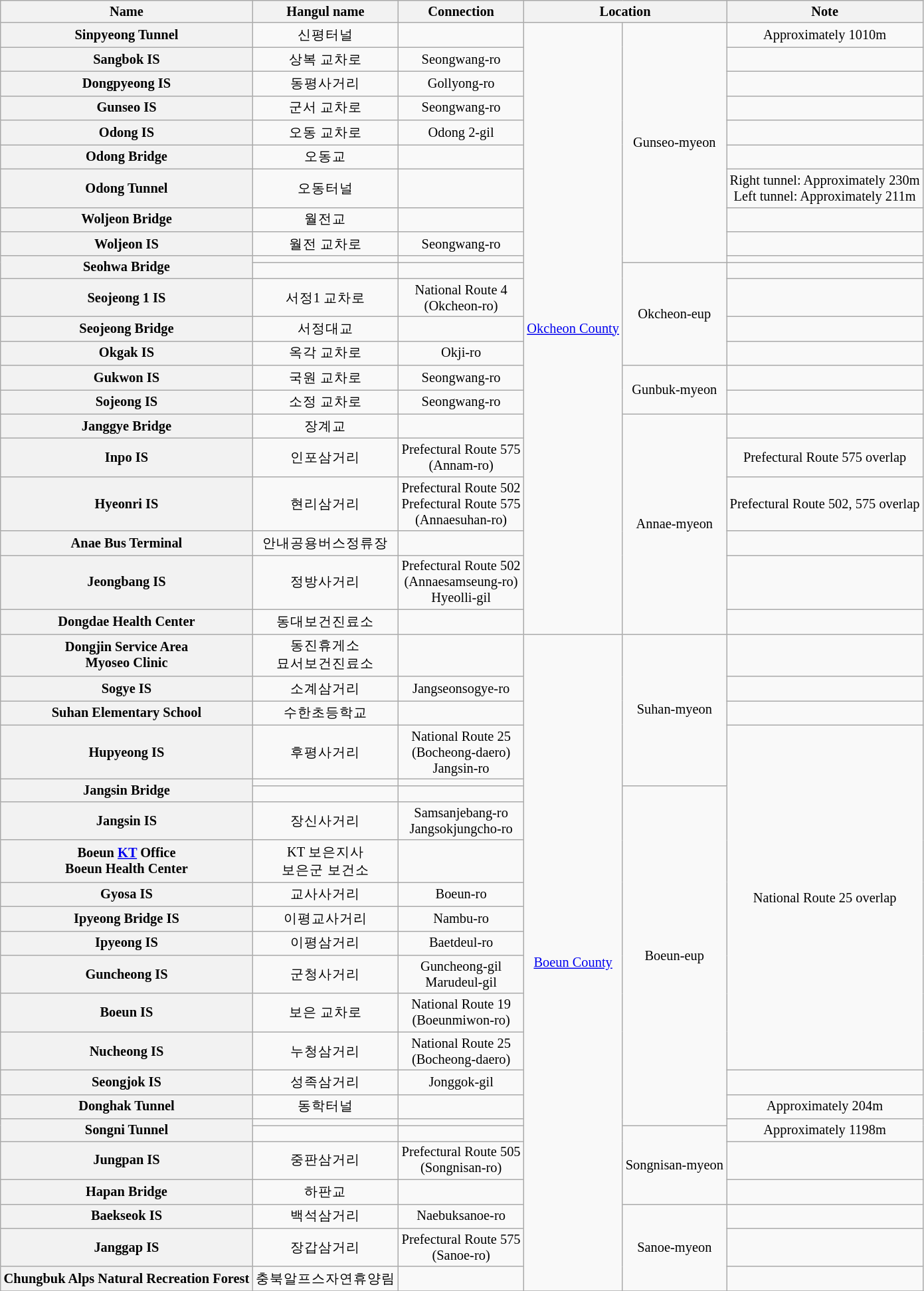<table class="wikitable" style="font-size: 85%; text-align: center;">
<tr>
<th>Name</th>
<th>Hangul name</th>
<th>Connection</th>
<th colspan="2">Location</th>
<th>Note</th>
</tr>
<tr>
<th>Sinpyeong Tunnel</th>
<td>신평터널</td>
<td></td>
<td rowspan=22><a href='#'>Okcheon County</a></td>
<td rowspan=10>Gunseo-myeon</td>
<td>Approximately 1010m</td>
</tr>
<tr>
<th>Sangbok IS</th>
<td>상복 교차로</td>
<td>Seongwang-ro</td>
<td></td>
</tr>
<tr>
<th>Dongpyeong IS</th>
<td>동평사거리</td>
<td>Gollyong-ro</td>
<td></td>
</tr>
<tr>
<th>Gunseo IS</th>
<td>군서 교차로</td>
<td>Seongwang-ro</td>
<td></td>
</tr>
<tr>
<th>Odong IS</th>
<td>오동 교차로</td>
<td>Odong 2-gil</td>
<td></td>
</tr>
<tr>
<th>Odong Bridge</th>
<td>오동교</td>
<td></td>
<td></td>
</tr>
<tr>
<th>Odong Tunnel</th>
<td>오동터널</td>
<td></td>
<td>Right tunnel: Approximately 230m<br>Left tunnel: Approximately 211m</td>
</tr>
<tr>
<th>Woljeon Bridge</th>
<td>월전교</td>
<td></td>
<td></td>
</tr>
<tr>
<th>Woljeon IS</th>
<td>월전 교차로</td>
<td>Seongwang-ro</td>
<td></td>
</tr>
<tr>
<th rowspan=2>Seohwa Bridge</th>
<td></td>
<td></td>
</tr>
<tr>
<td></td>
<td></td>
<td rowspan=4>Okcheon-eup</td>
<td></td>
</tr>
<tr>
<th>Seojeong 1 IS</th>
<td>서정1 교차로</td>
<td>National Route 4<br>(Okcheon-ro)</td>
<td></td>
</tr>
<tr>
<th>Seojeong Bridge</th>
<td>서정대교</td>
<td></td>
<td></td>
</tr>
<tr>
<th>Okgak IS</th>
<td>옥각 교차로</td>
<td>Okji-ro</td>
<td></td>
</tr>
<tr>
<th>Gukwon IS</th>
<td>국원 교차로</td>
<td>Seongwang-ro</td>
<td rowspan=2>Gunbuk-myeon</td>
<td></td>
</tr>
<tr>
<th>Sojeong IS</th>
<td>소정 교차로</td>
<td>Seongwang-ro</td>
<td></td>
</tr>
<tr>
<th>Janggye Bridge</th>
<td>장계교</td>
<td></td>
<td rowspan=6>Annae-myeon</td>
<td></td>
</tr>
<tr>
<th>Inpo IS</th>
<td>인포삼거리</td>
<td>Prefectural Route 575<br>(Annam-ro)</td>
<td>Prefectural Route 575 overlap</td>
</tr>
<tr>
<th>Hyeonri IS</th>
<td>현리삼거리</td>
<td>Prefectural Route 502<br>Prefectural Route 575<br>(Annaesuhan-ro)</td>
<td>Prefectural Route 502, 575 overlap</td>
</tr>
<tr>
<th>Anae Bus Terminal</th>
<td>안내공용버스정류장</td>
<td></td>
<td></td>
</tr>
<tr>
<th>Jeongbang IS</th>
<td>정방사거리</td>
<td>Prefectural Route 502<br>(Annaesamseung-ro)<br>Hyeolli-gil</td>
<td></td>
</tr>
<tr>
<th>Dongdae Health Center</th>
<td>동대보건진료소</td>
<td></td>
<td></td>
</tr>
<tr>
<th>Dongjin Service Area<br>Myoseo Clinic</th>
<td>동진휴게소<br>묘서보건진료소</td>
<td></td>
<td rowspan=23><a href='#'>Boeun County</a></td>
<td rowspan=5>Suhan-myeon</td>
<td></td>
</tr>
<tr>
<th>Sogye IS</th>
<td>소계삼거리</td>
<td>Jangseonsogye-ro</td>
<td></td>
</tr>
<tr>
<th>Suhan Elementary School</th>
<td>수한초등학교</td>
<td></td>
<td></td>
</tr>
<tr>
<th>Hupyeong IS</th>
<td>후평사거리</td>
<td>National Route 25<br>(Bocheong-daero)<br>Jangsin-ro</td>
<td rowspan=11>National Route 25 overlap</td>
</tr>
<tr>
<th rowspan=2>Jangsin Bridge</th>
<td></td>
</tr>
<tr>
<td></td>
<td></td>
<td rowspan=12>Boeun-eup</td>
</tr>
<tr>
<th>Jangsin IS</th>
<td>장신사거리</td>
<td>Samsanjebang-ro<br>Jangsokjungcho-ro</td>
</tr>
<tr>
<th>Boeun <a href='#'>KT</a> Office<br>Boeun Health Center</th>
<td>KT 보은지사<br>보은군 보건소</td>
<td></td>
</tr>
<tr>
<th>Gyosa IS</th>
<td>교사사거리</td>
<td>Boeun-ro</td>
</tr>
<tr>
<th>Ipyeong Bridge IS</th>
<td>이평교사거리</td>
<td>Nambu-ro</td>
</tr>
<tr>
<th>Ipyeong IS</th>
<td>이평삼거리</td>
<td>Baetdeul-ro</td>
</tr>
<tr>
<th>Guncheong IS</th>
<td>군청사거리</td>
<td>Guncheong-gil<br>Marudeul-gil</td>
</tr>
<tr>
<th>Boeun IS</th>
<td>보은 교차로</td>
<td>National Route 19<br>(Boeunmiwon-ro)</td>
</tr>
<tr>
<th>Nucheong IS</th>
<td>누청삼거리</td>
<td>National Route 25<br>(Bocheong-daero)</td>
</tr>
<tr>
<th>Seongjok IS</th>
<td>성족삼거리</td>
<td>Jonggok-gil</td>
<td></td>
</tr>
<tr>
<th>Donghak Tunnel</th>
<td>동학터널</td>
<td></td>
<td>Approximately 204m</td>
</tr>
<tr>
<th rowspan=2>Songni Tunnel</th>
<td></td>
<td></td>
<td rowspan=2>Approximately 1198m</td>
</tr>
<tr>
<td></td>
<td></td>
<td rowspan=3>Songnisan-myeon</td>
</tr>
<tr>
<th>Jungpan IS</th>
<td>중판삼거리</td>
<td>Prefectural Route 505<br>(Songnisan-ro)</td>
<td></td>
</tr>
<tr>
<th>Hapan Bridge</th>
<td>하판교</td>
<td></td>
<td></td>
</tr>
<tr>
<th>Baekseok IS</th>
<td>백석삼거리</td>
<td>Naebuksanoe-ro</td>
<td rowspan=3>Sanoe-myeon</td>
<td></td>
</tr>
<tr>
<th>Janggap IS</th>
<td>장갑삼거리</td>
<td>Prefectural Route 575<br>(Sanoe-ro)</td>
<td></td>
</tr>
<tr>
<th>Chungbuk Alps Natural Recreation Forest</th>
<td>충북알프스자연휴양림</td>
<td></td>
<td></td>
</tr>
<tr>
</tr>
</table>
